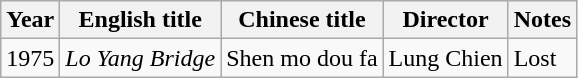<table class="wikitable sortable">
<tr>
<th>Year</th>
<th>English title</th>
<th>Chinese title</th>
<th>Director</th>
<th class="unsortable">Notes</th>
</tr>
<tr>
<td rowspan=2>1975</td>
<td><em>Lo Yang Bridge</em></td>
<td>Shen mo dou fa</td>
<td>Lung Chien</td>
<td>Lost</td>
</tr>
</table>
